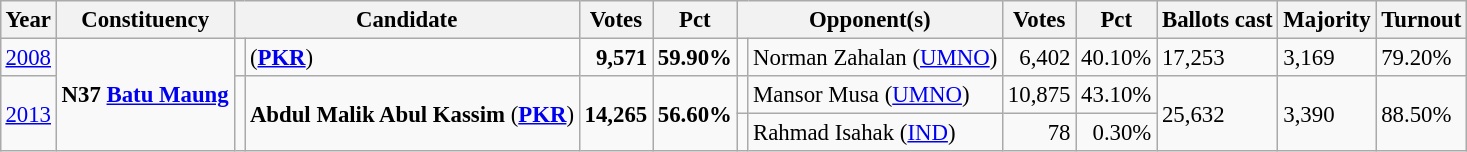<table class="wikitable" style="margin:0.5em ; font-size:95%">
<tr>
<th>Year</th>
<th>Constituency</th>
<th colspan=2>Candidate</th>
<th>Votes</th>
<th>Pct</th>
<th colspan=2>Opponent(s)</th>
<th>Votes</th>
<th>Pct</th>
<th>Ballots cast</th>
<th>Majority</th>
<th>Turnout</th>
</tr>
<tr>
<td><a href='#'>2008</a></td>
<td rowspan=3><strong>N37 <a href='#'>Batu Maung</a></strong></td>
<td></td>
<td> (<a href='#'><strong>PKR</strong></a>)</td>
<td align=right><strong>9,571</strong></td>
<td><strong>59.90%</strong></td>
<td></td>
<td>Norman Zahalan (<a href='#'>UMNO</a>)</td>
<td align=right>6,402</td>
<td>40.10%</td>
<td>17,253</td>
<td>3,169</td>
<td>79.20%</td>
</tr>
<tr>
<td rowspan=2><a href='#'>2013</a></td>
<td rowspan=2 ></td>
<td rowspan=2><strong>Abdul Malik Abul Kassim</strong> (<a href='#'><strong>PKR</strong></a>)</td>
<td rowspan=2 align=right><strong>14,265</strong></td>
<td rowspan=2><strong>56.60%</strong></td>
<td></td>
<td>Mansor Musa (<a href='#'>UMNO</a>)</td>
<td align=right>10,875</td>
<td>43.10%</td>
<td rowspan=2>25,632</td>
<td rowspan=2>3,390</td>
<td rowspan=2>88.50%</td>
</tr>
<tr>
<td></td>
<td>Rahmad Isahak (<a href='#'>IND</a>)</td>
<td align=right>78</td>
<td align=right>0.30%</td>
</tr>
</table>
